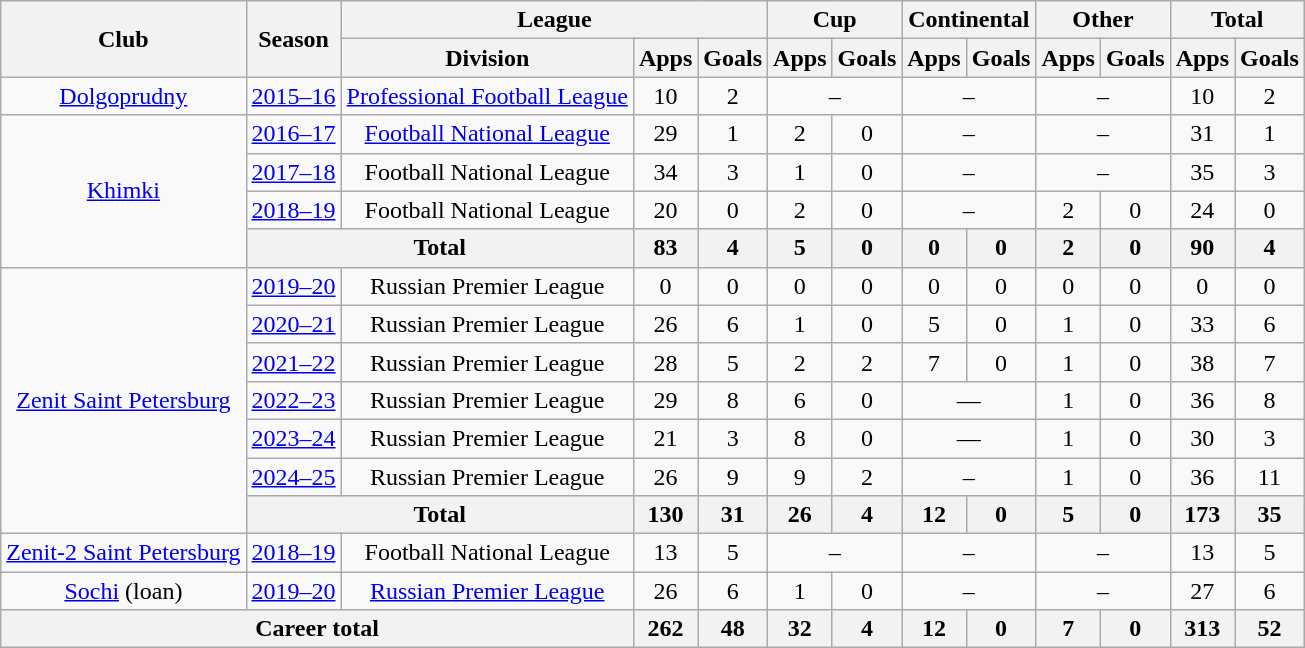<table class="wikitable" style="text-align:center">
<tr>
<th rowspan="2">Club</th>
<th rowspan="2">Season</th>
<th colspan="3">League</th>
<th colspan="2">Cup</th>
<th colspan="2">Continental</th>
<th colspan="2">Other</th>
<th colspan="2">Total</th>
</tr>
<tr>
<th>Division</th>
<th>Apps</th>
<th>Goals</th>
<th>Apps</th>
<th>Goals</th>
<th>Apps</th>
<th>Goals</th>
<th>Apps</th>
<th>Goals</th>
<th>Apps</th>
<th>Goals</th>
</tr>
<tr>
<td><a href='#'>Dolgoprudny</a></td>
<td><a href='#'>2015–16</a></td>
<td><a href='#'>Professional Football League</a></td>
<td>10</td>
<td>2</td>
<td colspan="2">–</td>
<td colspan="2">–</td>
<td colspan="2">–</td>
<td>10</td>
<td>2</td>
</tr>
<tr>
<td rowspan="4"><a href='#'>Khimki</a></td>
<td><a href='#'>2016–17</a></td>
<td><a href='#'>Football National League</a></td>
<td>29</td>
<td>1</td>
<td>2</td>
<td>0</td>
<td colspan="2">–</td>
<td colspan="2">–</td>
<td>31</td>
<td>1</td>
</tr>
<tr>
<td><a href='#'>2017–18</a></td>
<td>Football National League</td>
<td>34</td>
<td>3</td>
<td>1</td>
<td>0</td>
<td colspan="2">–</td>
<td colspan="2">–</td>
<td>35</td>
<td>3</td>
</tr>
<tr>
<td><a href='#'>2018–19</a></td>
<td>Football National League</td>
<td>20</td>
<td>0</td>
<td>2</td>
<td>0</td>
<td colspan="2">–</td>
<td>2</td>
<td>0</td>
<td>24</td>
<td>0</td>
</tr>
<tr>
<th colspan="2">Total</th>
<th>83</th>
<th>4</th>
<th>5</th>
<th>0</th>
<th>0</th>
<th>0</th>
<th>2</th>
<th>0</th>
<th>90</th>
<th>4</th>
</tr>
<tr>
<td rowspan="7"><a href='#'>Zenit Saint Petersburg</a></td>
<td><a href='#'>2019–20</a></td>
<td>Russian Premier League</td>
<td>0</td>
<td>0</td>
<td>0</td>
<td>0</td>
<td>0</td>
<td>0</td>
<td>0</td>
<td>0</td>
<td>0</td>
<td>0</td>
</tr>
<tr>
<td><a href='#'>2020–21</a></td>
<td>Russian Premier League</td>
<td>26</td>
<td>6</td>
<td>1</td>
<td>0</td>
<td>5</td>
<td>0</td>
<td>1</td>
<td>0</td>
<td>33</td>
<td>6</td>
</tr>
<tr>
<td><a href='#'>2021–22</a></td>
<td>Russian Premier League</td>
<td>28</td>
<td>5</td>
<td>2</td>
<td>2</td>
<td>7</td>
<td>0</td>
<td>1</td>
<td>0</td>
<td>38</td>
<td>7</td>
</tr>
<tr>
<td><a href='#'>2022–23</a></td>
<td>Russian Premier League</td>
<td>29</td>
<td>8</td>
<td>6</td>
<td>0</td>
<td colspan=2>—</td>
<td>1</td>
<td>0</td>
<td>36</td>
<td>8</td>
</tr>
<tr>
<td><a href='#'>2023–24</a></td>
<td>Russian Premier League</td>
<td>21</td>
<td>3</td>
<td>8</td>
<td>0</td>
<td colspan=2>—</td>
<td>1</td>
<td>0</td>
<td>30</td>
<td>3</td>
</tr>
<tr>
<td><a href='#'>2024–25</a></td>
<td>Russian Premier League</td>
<td>26</td>
<td>9</td>
<td>9</td>
<td>2</td>
<td colspan=2>–</td>
<td>1</td>
<td>0</td>
<td>36</td>
<td>11</td>
</tr>
<tr>
<th colspan="2">Total</th>
<th>130</th>
<th>31</th>
<th>26</th>
<th>4</th>
<th>12</th>
<th>0</th>
<th>5</th>
<th>0</th>
<th>173</th>
<th>35</th>
</tr>
<tr>
<td><a href='#'>Zenit-2 Saint Petersburg</a></td>
<td><a href='#'>2018–19</a></td>
<td>Football National League</td>
<td>13</td>
<td>5</td>
<td colspan="2">–</td>
<td colspan="2">–</td>
<td colspan="2">–</td>
<td>13</td>
<td>5</td>
</tr>
<tr>
<td><a href='#'>Sochi</a> (loan)</td>
<td><a href='#'>2019–20</a></td>
<td><a href='#'>Russian Premier League</a></td>
<td>26</td>
<td>6</td>
<td>1</td>
<td>0</td>
<td colspan="2">–</td>
<td colspan="2">–</td>
<td>27</td>
<td>6</td>
</tr>
<tr>
<th colspan="3">Career total</th>
<th>262</th>
<th>48</th>
<th>32</th>
<th>4</th>
<th>12</th>
<th>0</th>
<th>7</th>
<th>0</th>
<th>313</th>
<th>52</th>
</tr>
</table>
